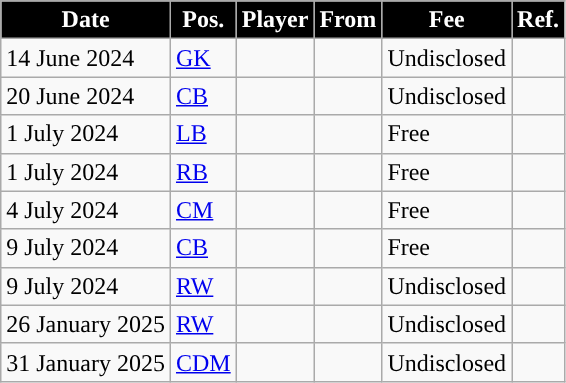<table class="wikitable plainrowheaders sortable">
<tr>
<th style="background:black; color:#FFFFFF;">Date</th>
<th style="background:black; color:#FFFFFF;">Pos.</th>
<th style="background:black; color:#FFFFFF;">Player</th>
<th style="background:black; color:#FFFFFF;">From</th>
<th style="background:black; color:#FFFFFF;">Fee</th>
<th style="background:black; color:#FFFFFF;">Ref.</th>
</tr>
<tr>
<td>14 June 2024</td>
<td><a href='#'>GK</a></td>
<td></td>
<td></td>
<td>Undisclosed</td>
<td></td>
</tr>
<tr>
<td>20 June 2024</td>
<td><a href='#'>CB</a></td>
<td></td>
<td></td>
<td>Undisclosed</td>
<td></td>
</tr>
<tr>
<td>1 July 2024</td>
<td><a href='#'>LB</a></td>
<td></td>
<td></td>
<td>Free</td>
<td></td>
</tr>
<tr>
<td>1 July 2024</td>
<td><a href='#'>RB</a></td>
<td></td>
<td></td>
<td>Free</td>
<td></td>
</tr>
<tr>
<td>4 July 2024</td>
<td><a href='#'>CM</a></td>
<td></td>
<td></td>
<td>Free</td>
<td></td>
</tr>
<tr>
<td>9 July 2024</td>
<td><a href='#'>CB</a></td>
<td></td>
<td></td>
<td>Free</td>
<td></td>
</tr>
<tr>
<td>9 July 2024</td>
<td><a href='#'>RW</a></td>
<td></td>
<td></td>
<td>Undisclosed</td>
<td></td>
</tr>
<tr>
<td>26 January 2025</td>
<td><a href='#'>RW</a></td>
<td></td>
<td></td>
<td>Undisclosed</td>
<td></td>
</tr>
<tr>
<td>31 January 2025</td>
<td><a href='#'>CDM</a></td>
<td></td>
<td></td>
<td>Undisclosed</td>
<td></td>
</tr>
</table>
